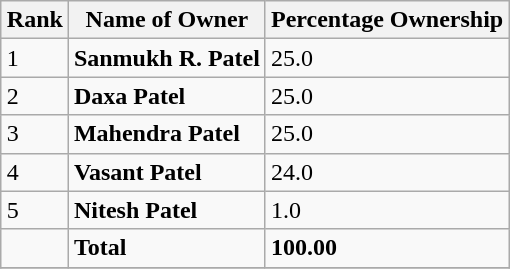<table class="wikitable sortable" style="margin-left:auto;margin-right:auto">
<tr>
<th style="width:2em;">Rank</th>
<th>Name of Owner</th>
<th>Percentage Ownership</th>
</tr>
<tr>
<td>1</td>
<td><strong>Sanmukh R. Patel</strong></td>
<td>25.0</td>
</tr>
<tr>
<td>2</td>
<td><strong>Daxa Patel</strong></td>
<td>25.0</td>
</tr>
<tr>
<td>3</td>
<td><strong>Mahendra Patel</strong></td>
<td>25.0</td>
</tr>
<tr>
<td>4</td>
<td><strong>Vasant Patel</strong></td>
<td>24.0</td>
</tr>
<tr>
<td>5</td>
<td><strong>Nitesh Patel</strong></td>
<td>1.0</td>
</tr>
<tr>
<td></td>
<td><strong>Total</strong></td>
<td><strong>100.00</strong></td>
</tr>
<tr>
</tr>
</table>
